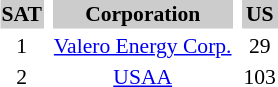<table class="sortable toc" style="float:right; font-size:90%; text-align:center; margin:1em;">
<tr>
<td style="background:#ccc;"><strong>SAT</strong></td>
<td></td>
<td style="background:#ccc;"><strong>Corporation</strong></td>
<td></td>
<td style="background:#ccc;"><strong>US</strong></td>
</tr>
<tr>
<td>1</td>
<td></td>
<td><a href='#'>Valero Energy Corp.</a></td>
<td></td>
<td>29</td>
</tr>
<tr>
<td>2</td>
<td></td>
<td><a href='#'>USAA</a></td>
<td></td>
<td>103</td>
</tr>
<tr>
<td></td>
<td></td>
<td></td>
<td></td>
<td></td>
</tr>
</table>
